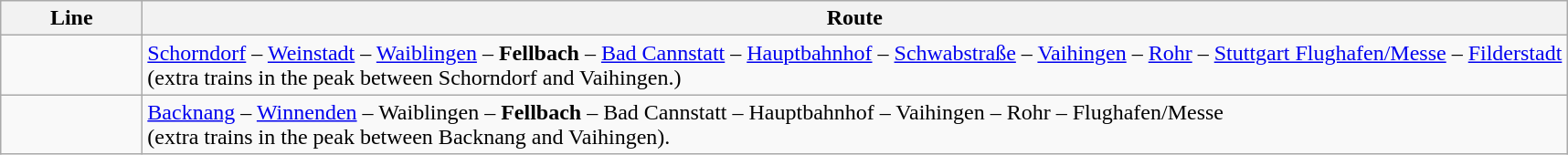<table class="wikitable">
<tr>
<th style="width:6em">Line</th>
<th>Route</th>
</tr>
<tr>
<td align="center"></td>
<td><a href='#'>Schorndorf</a> – <a href='#'>Weinstadt</a> – <a href='#'>Waiblingen</a> – <strong>Fellbach</strong> – <a href='#'>Bad Cannstatt</a> – <a href='#'>Hauptbahnhof</a> – <a href='#'>Schwabstraße</a> – <a href='#'>Vaihingen</a> – <a href='#'>Rohr</a> – <a href='#'>Stuttgart Flughafen/Messe</a> – <a href='#'>Filderstadt</a> <br>(extra trains in the peak between Schorndorf and Vaihingen.)</td>
</tr>
<tr>
<td align="center"></td>
<td><a href='#'>Backnang</a> – <a href='#'>Winnenden</a> – Waiblingen – <strong>Fellbach</strong> – Bad Cannstatt – Hauptbahnhof – Vaihingen – Rohr – Flughafen/Messe <br>(extra trains in the peak between Backnang and Vaihingen).</td>
</tr>
</table>
